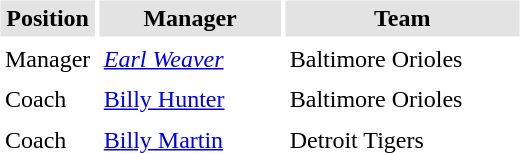<table border="0" cellspacing="3" cellpadding="3">
<tr style="background: #e3e3e3;">
<th width="50">Position</th>
<th width="115">Manager</th>
<th width="150">Team</th>
</tr>
<tr>
<td>Manager</td>
<td><em><a href='#'>Earl Weaver</a></em></td>
<td>Baltimore Orioles</td>
</tr>
<tr>
<td>Coach</td>
<td><a href='#'>Billy Hunter</a></td>
<td>Baltimore Orioles</td>
</tr>
<tr>
<td>Coach</td>
<td><a href='#'>Billy Martin</a></td>
<td>Detroit Tigers</td>
</tr>
</table>
